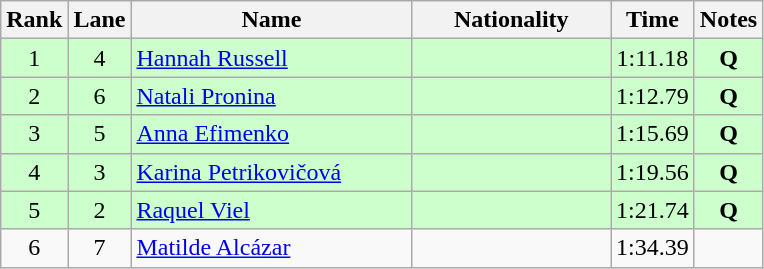<table class="wikitable sortable" style="text-align:center">
<tr>
<th>Rank</th>
<th>Lane</th>
<th style="width:180px">Name</th>
<th style="width:125px">Nationality</th>
<th>Time</th>
<th>Notes</th>
</tr>
<tr style="background:#cfc;">
<td>1</td>
<td>4</td>
<td style="text-align:left;"><a href='#'>Hannah Russell</a></td>
<td style="text-align:left;"></td>
<td>1:11.18</td>
<td><strong>Q</strong></td>
</tr>
<tr style="background:#cfc;">
<td>2</td>
<td>6</td>
<td style="text-align:left;"><a href='#'>Natali Pronina</a></td>
<td style="text-align:left;"></td>
<td>1:12.79</td>
<td><strong>Q</strong></td>
</tr>
<tr style="background:#cfc;">
<td>3</td>
<td>5</td>
<td style="text-align:left;"><a href='#'>Anna Efimenko</a></td>
<td style="text-align:left;"></td>
<td>1:15.69</td>
<td><strong>Q</strong></td>
</tr>
<tr style="background:#cfc;">
<td>4</td>
<td>3</td>
<td style="text-align:left;"><a href='#'>Karina Petrikovičová</a></td>
<td style="text-align:left;"></td>
<td>1:19.56</td>
<td><strong>Q</strong></td>
</tr>
<tr style="background:#cfc;">
<td>5</td>
<td>2</td>
<td style="text-align:left;"><a href='#'>Raquel Viel</a></td>
<td style="text-align:left;"></td>
<td>1:21.74</td>
<td><strong>Q</strong></td>
</tr>
<tr>
<td>6</td>
<td>7</td>
<td style="text-align:left;"><a href='#'>Matilde Alcázar</a></td>
<td style="text-align:left;"></td>
<td>1:34.39</td>
<td></td>
</tr>
</table>
